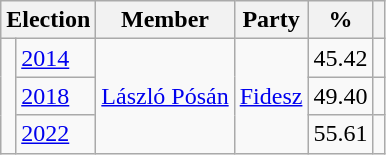<table class=wikitable>
<tr>
<th colspan=2>Election</th>
<th>Member</th>
<th>Party</th>
<th>%</th>
<th></th>
</tr>
<tr>
<td rowspan=3 bgcolor=></td>
<td><a href='#'>2014</a></td>
<td rowspan=3><a href='#'>László Pósán</a></td>
<td rowspan=3><a href='#'>Fidesz</a></td>
<td align=right>45.42</td>
<td align=center></td>
</tr>
<tr>
<td><a href='#'>2018</a></td>
<td align=right>49.40</td>
<td align=center></td>
</tr>
<tr>
<td><a href='#'>2022</a></td>
<td align=right>55.61</td>
<td align=center></td>
</tr>
</table>
